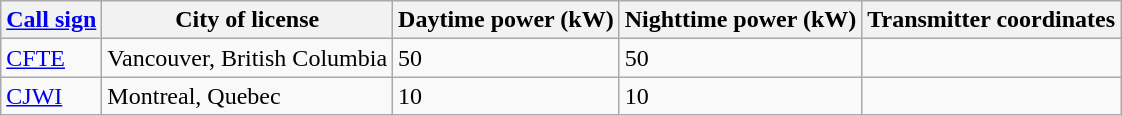<table class="wikitable sortable">
<tr>
<th><a href='#'>Call sign</a></th>
<th>City of license</th>
<th>Daytime power (kW)</th>
<th>Nighttime power (kW)</th>
<th>Transmitter coordinates</th>
</tr>
<tr>
<td><a href='#'>CFTE</a></td>
<td>Vancouver, British Columbia</td>
<td>50</td>
<td>50</td>
<td></td>
</tr>
<tr>
<td><a href='#'>CJWI</a></td>
<td>Montreal, Quebec</td>
<td>10</td>
<td>10</td>
<td></td>
</tr>
</table>
